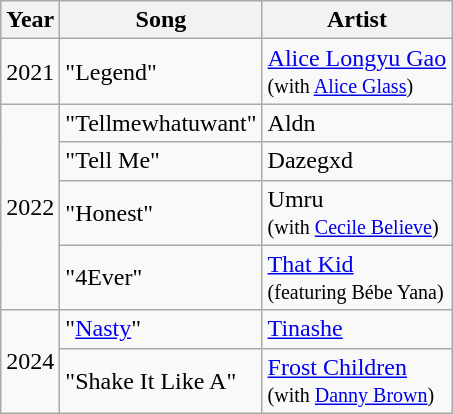<table class="wikitable">
<tr>
<th>Year</th>
<th>Song</th>
<th>Artist</th>
</tr>
<tr>
<td rowspan="1">2021</td>
<td>"Legend"</td>
<td><a href='#'>Alice Longyu Gao</a><br><small>(with <a href='#'>Alice Glass</a>)</small></td>
</tr>
<tr>
<td rowspan="4">2022</td>
<td>"Tellmewhatuwant"</td>
<td>Aldn<br><small></small></td>
</tr>
<tr>
<td>"Tell Me"</td>
<td>Dazegxd</td>
</tr>
<tr>
<td>"Honest"</td>
<td>Umru<br><small>(with <a href='#'>Cecile Believe</a>)</small></td>
</tr>
<tr>
<td>"4Ever"</td>
<td><a href='#'>That Kid</a><br><small>(featuring Bébe Yana)</small></td>
</tr>
<tr>
<td rowspan="2">2024</td>
<td>"<a href='#'>Nasty</a>"</td>
<td><a href='#'>Tinashe</a><br><small></small></td>
</tr>
<tr>
<td>"Shake It Like A"</td>
<td><a href='#'>Frost Children</a><br><small>(with <a href='#'>Danny Brown</a>)</small></td>
</tr>
</table>
